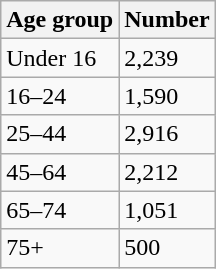<table class="wikitable">
<tr>
<th>Age group</th>
<th>Number</th>
</tr>
<tr>
<td>Under 16</td>
<td>2,239</td>
</tr>
<tr>
<td>16–24</td>
<td>1,590</td>
</tr>
<tr>
<td>25–44</td>
<td>2,916</td>
</tr>
<tr>
<td>45–64</td>
<td>2,212</td>
</tr>
<tr>
<td>65–74</td>
<td>1,051</td>
</tr>
<tr>
<td>75+</td>
<td>500</td>
</tr>
</table>
